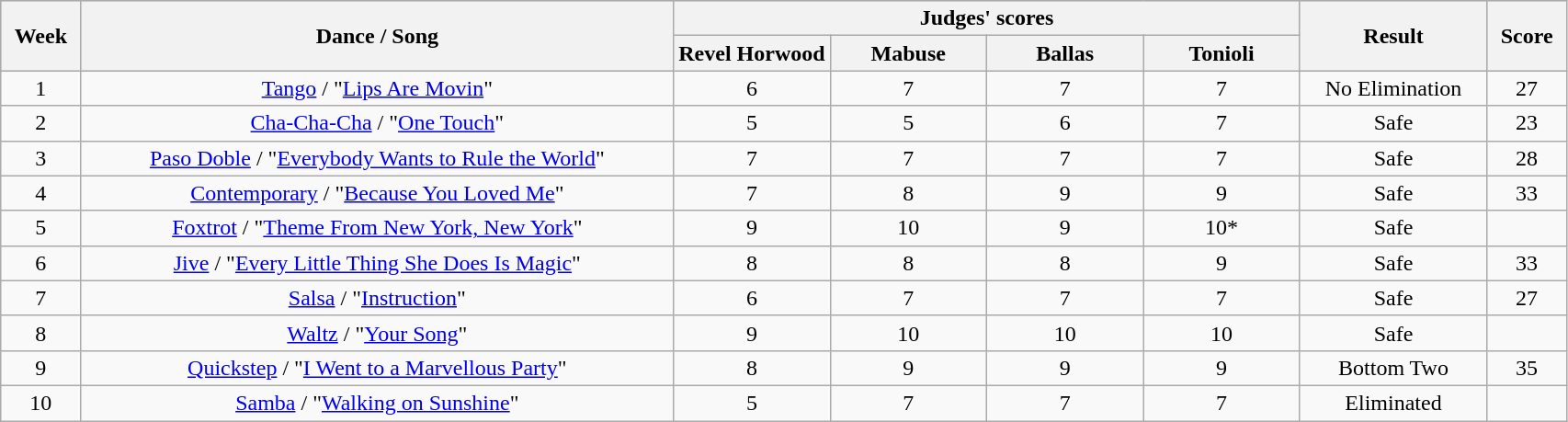<table class="wikitable collapsible collapsed">
<tr style="text-align:center; background:#ccc;">
<th rowspan="2">Week </th>
<th rowspan="2">Dance / Song</th>
<th colspan="4">Judges' scores</th>
<th rowspan="2">Result</th>
<th rowspan="2">Score</th>
</tr>
<tr>
<th style="width:10%;">Revel Horwood</th>
<th style="width:10%;">Mabuse</th>
<th style="width:10%;">Ballas</th>
<th style="width:10%;">Tonioli</th>
</tr>
<tr style="text-align: center;">
<td>1</td>
<td><a href='#'>Tango</a> / "<a href='#'>Lips Are Movin</a>"</td>
<td>6</td>
<td>7</td>
<td>7</td>
<td>7</td>
<td>No Elimination</td>
<td>27</td>
</tr>
<tr style="text-align: center;">
<td>2</td>
<td><a href='#'>Cha-Cha-Cha</a> / "<a href='#'>One Touch</a>"</td>
<td>5</td>
<td>5</td>
<td>6</td>
<td>7</td>
<td>Safe</td>
<td>23</td>
</tr>
<tr style="text-align: center;">
<td>3</td>
<td><a href='#'>Paso Doble</a> / "<a href='#'>Everybody Wants to Rule the World</a>"</td>
<td>7</td>
<td>7</td>
<td>7</td>
<td>7</td>
<td>Safe</td>
<td>28</td>
</tr>
<tr style="text-align: center;">
<td>4</td>
<td><a href='#'>Contemporary</a> / "<a href='#'>Because You Loved Me</a>"</td>
<td>7</td>
<td>8</td>
<td>9</td>
<td>9</td>
<td>Safe</td>
<td>33</td>
</tr>
<tr style="text-align: center;">
<td>5</td>
<td><a href='#'>Foxtrot</a> / "<a href='#'>Theme From New York, New York</a>"</td>
<td>9</td>
<td>10</td>
<td>9</td>
<td>10*</td>
<td>Safe</td>
<td></td>
</tr>
<tr style="text-align: center;">
<td>6</td>
<td><a href='#'>Jive</a> / "<a href='#'>Every Little Thing She Does Is Magic</a>"</td>
<td>8</td>
<td>8</td>
<td>8</td>
<td>9</td>
<td>Safe</td>
<td>33</td>
</tr>
<tr style="text-align: center;">
<td>7</td>
<td><a href='#'>Salsa</a> / "<a href='#'>Instruction</a>"</td>
<td>6</td>
<td>7</td>
<td>7</td>
<td>7</td>
<td>Safe</td>
<td>27</td>
</tr>
<tr style="text-align: center;">
<td>8</td>
<td><a href='#'>Waltz</a> / "<a href='#'>Your Song</a>"</td>
<td>9</td>
<td>10</td>
<td>10</td>
<td>10</td>
<td>Safe</td>
<td></td>
</tr>
<tr style="text-align: center;">
<td>9</td>
<td><a href='#'>Quickstep</a> / "<a href='#'>I Went to a Marvellous Party</a>"</td>
<td>8</td>
<td>9</td>
<td>9</td>
<td>9</td>
<td>Bottom Two</td>
<td>35</td>
</tr>
<tr style="text-align: center;">
<td>10</td>
<td><a href='#'>Samba</a> / "<a href='#'>Walking on Sunshine</a>"</td>
<td>5</td>
<td>7</td>
<td>7</td>
<td>7</td>
<td>Eliminated</td>
<td></td>
</tr>
</table>
